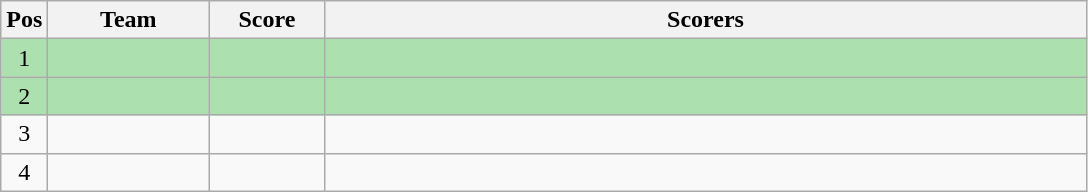<table class="wikitable" style="font-size: 100%">
<tr>
<th width=20>Pos</th>
<th width=100>Team</th>
<th width=70>Score</th>
<th width=500>Scorers</th>
</tr>
<tr align=center style="background:#ACE1AF;">
<td>1</td>
<td align="left"></td>
<td></td>
<td></td>
</tr>
<tr align=center  style="background:#ACE1AF;">
<td>2</td>
<td align="left"></td>
<td></td>
<td></td>
</tr>
<tr align=center>
<td>3</td>
<td align="left"></td>
<td></td>
<td></td>
</tr>
<tr align=center>
<td>4</td>
<td align="left"></td>
<td></td>
<td></td>
</tr>
</table>
